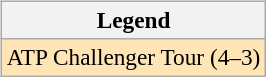<table>
<tr valign=top>
<td><br><table class=wikitable style=font-size:97%>
<tr>
<th>Legend</th>
</tr>
<tr bgcolor=moccasin>
<td>ATP Challenger Tour (4–3)</td>
</tr>
</table>
</td>
<td></td>
</tr>
</table>
